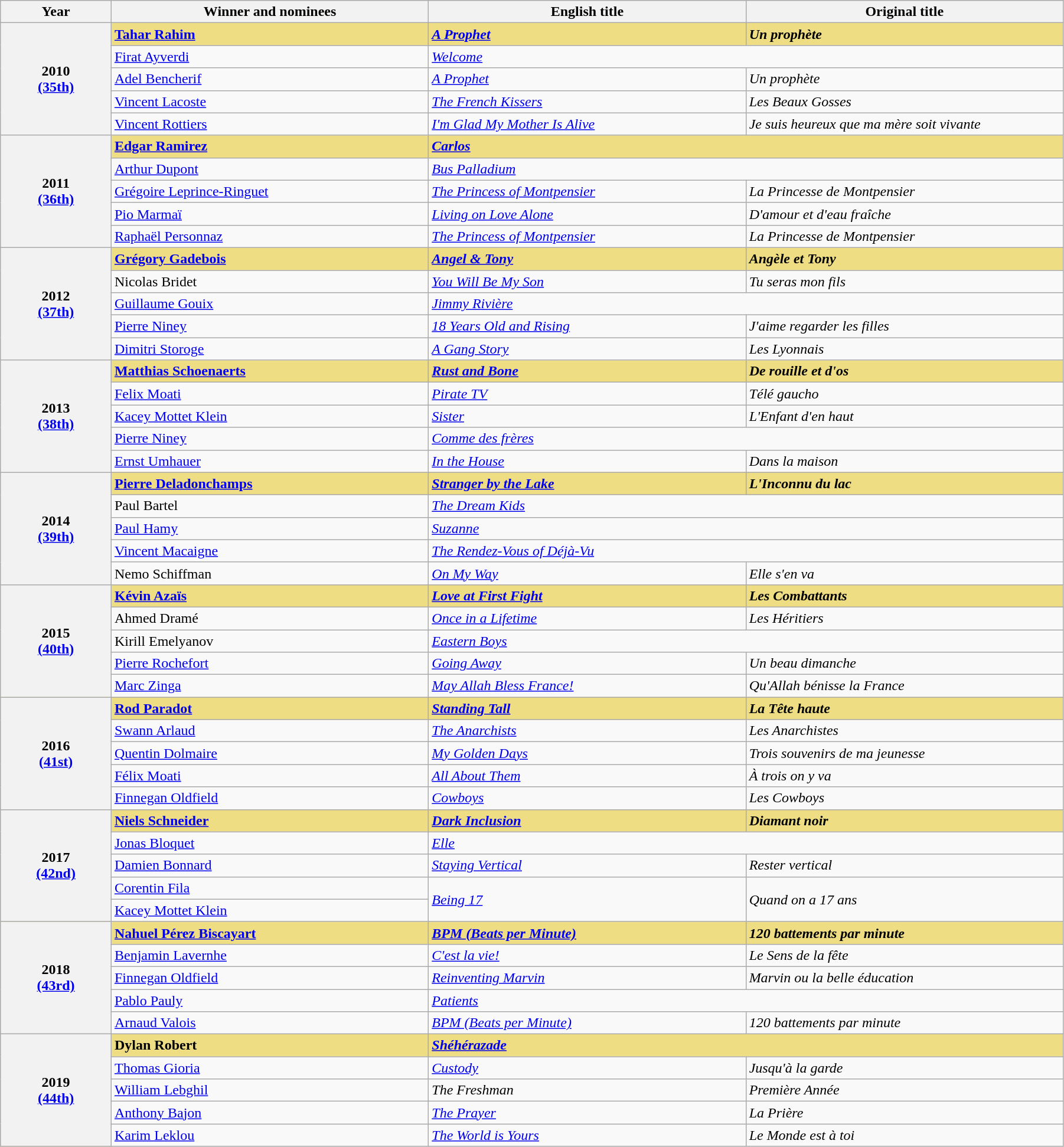<table class="wikitable" width="95%" cellpadding="5">
<tr>
<th width="100">Year</th>
<th width="300">Winner and nominees</th>
<th width="300">English title</th>
<th width="300">Original title</th>
</tr>
<tr>
<th rowspan="5" style="text-align:center;">2010<br><a href='#'>(35th)</a></th>
<td style="background:#eedd82;"><strong><a href='#'>Tahar Rahim</a></strong></td>
<td style="background:#eedd82;"><strong><em><a href='#'>A Prophet</a></em></strong></td>
<td style="background:#eedd82;"><strong><em>Un prophète</em></strong></td>
</tr>
<tr>
<td><a href='#'>Firat Ayverdi</a></td>
<td colspan="2"><em><a href='#'>Welcome</a></em></td>
</tr>
<tr>
<td><a href='#'>Adel Bencherif</a></td>
<td><em><a href='#'>A Prophet</a></em></td>
<td><em>Un prophète</em></td>
</tr>
<tr>
<td><a href='#'>Vincent Lacoste</a></td>
<td><em><a href='#'>The French Kissers</a></em></td>
<td><em>Les Beaux Gosses</em></td>
</tr>
<tr>
<td><a href='#'>Vincent Rottiers</a></td>
<td><em><a href='#'>I'm Glad My Mother Is Alive</a></em></td>
<td><em>Je suis heureux que ma mère soit vivante</em></td>
</tr>
<tr>
<th rowspan="5" style="text-align:center;">2011<br><a href='#'>(36th)</a></th>
<td style="background:#eedd82;"><strong><a href='#'>Edgar Ramirez</a></strong></td>
<td colspan="2" style="background:#eedd82;"><em><a href='#'><strong>Carlos</strong></a></em></td>
</tr>
<tr>
<td><a href='#'>Arthur Dupont</a></td>
<td colspan="2"><em><a href='#'>Bus Palladium</a></em></td>
</tr>
<tr>
<td><a href='#'>Grégoire Leprince-Ringuet</a></td>
<td><em><a href='#'>The Princess of Montpensier</a></em></td>
<td><em>La Princesse de Montpensier</em></td>
</tr>
<tr>
<td><a href='#'>Pio Marmaï</a></td>
<td><em><a href='#'>Living on Love Alone</a></em></td>
<td><em>D'amour et d'eau fraîche</em></td>
</tr>
<tr>
<td><a href='#'>Raphaël Personnaz</a></td>
<td><em><a href='#'>The Princess of Montpensier</a></em></td>
<td><em>La Princesse de Montpensier</em></td>
</tr>
<tr>
<th rowspan="5" style="text-align:center;">2012<br><a href='#'>(37th)</a></th>
<td style="background:#eedd82;"><strong><a href='#'>Grégory Gadebois</a></strong></td>
<td style="background:#eedd82;"><strong><em><a href='#'>Angel & Tony</a></em></strong></td>
<td style="background:#eedd82;"><strong><em>Angèle et Tony</em></strong></td>
</tr>
<tr>
<td>Nicolas Bridet</td>
<td><em><a href='#'>You Will Be My Son</a></em></td>
<td><em>Tu seras mon fils</em></td>
</tr>
<tr>
<td><a href='#'>Guillaume Gouix</a></td>
<td colspan="2"><em><a href='#'>Jimmy Rivière</a></em></td>
</tr>
<tr>
<td><a href='#'>Pierre Niney</a></td>
<td><em><a href='#'>18 Years Old and Rising</a></em></td>
<td><em>J'aime regarder les filles</em></td>
</tr>
<tr>
<td><a href='#'>Dimitri Storoge</a></td>
<td><em><a href='#'>A Gang Story</a></em></td>
<td><em>Les Lyonnais</em></td>
</tr>
<tr>
<th rowspan="5" style="text-align:center;">2013<br><a href='#'>(38th)</a></th>
<td style="background:#eedd82;"><strong><a href='#'>Matthias Schoenaerts</a></strong></td>
<td style="background:#eedd82;"><strong><em><a href='#'>Rust and Bone</a></em></strong></td>
<td style="background:#eedd82;"><strong><em>De rouille et d'os</em></strong></td>
</tr>
<tr>
<td><a href='#'>Felix Moati</a></td>
<td><a href='#'><em>Pirate TV</em></a></td>
<td><em>Télé gaucho</em></td>
</tr>
<tr>
<td><a href='#'>Kacey Mottet Klein</a></td>
<td><em><a href='#'>Sister</a></em></td>
<td><em>L'Enfant d'en haut</em></td>
</tr>
<tr>
<td><a href='#'>Pierre Niney</a></td>
<td colspan="2"><em><a href='#'>Comme des frères</a></em></td>
</tr>
<tr>
<td><a href='#'>Ernst Umhauer</a></td>
<td><em><a href='#'>In the House</a></em></td>
<td><em>Dans la maison</em></td>
</tr>
<tr>
<th rowspan="5" style="text-align:center;">2014<br><a href='#'>(39th)</a></th>
<td style="background:#eedd82;"><strong><a href='#'>Pierre Deladonchamps</a></strong></td>
<td style="background:#eedd82;"><strong><em><a href='#'>Stranger by the Lake</a></em></strong></td>
<td style="background:#eedd82;"><strong><em>L'Inconnu du lac</em></strong></td>
</tr>
<tr>
<td>Paul Bartel</td>
<td colspan="2"><em><a href='#'>The Dream Kids</a></em></td>
</tr>
<tr>
<td><a href='#'>Paul Hamy</a></td>
<td colspan="2"><em><a href='#'>Suzanne</a></em></td>
</tr>
<tr>
<td><a href='#'>Vincent Macaigne</a></td>
<td colspan="2"><em><a href='#'>The Rendez-Vous of Déjà-Vu</a></em></td>
</tr>
<tr>
<td>Nemo Schiffman</td>
<td><em><a href='#'>On My Way</a></em></td>
<td><em>Elle s'en va</em></td>
</tr>
<tr>
<th rowspan="5" style="text-align:center;">2015<br><a href='#'>(40th)</a></th>
<td style="background:#eedd82;"><strong><a href='#'>Kévin Azaïs</a></strong></td>
<td style="background:#eedd82;"><em><a href='#'><strong>Love at First Fight</strong></a></em></td>
<td style="background:#eedd82;"><strong><em>Les Combattants</em></strong></td>
</tr>
<tr>
<td>Ahmed Dramé</td>
<td><em><a href='#'>Once in a Lifetime</a></em></td>
<td><em>Les Héritiers</em></td>
</tr>
<tr>
<td>Kirill Emelyanov</td>
<td colspan="2"><em><a href='#'>Eastern Boys</a></em></td>
</tr>
<tr>
<td><a href='#'>Pierre Rochefort</a></td>
<td><em><a href='#'>Going Away</a></em></td>
<td><em>Un beau dimanche</em></td>
</tr>
<tr>
<td><a href='#'>Marc Zinga</a></td>
<td><em><a href='#'>May Allah Bless France!</a></em></td>
<td><em>Qu'Allah bénisse la France</em></td>
</tr>
<tr style="background:#eedd82;">
<th rowspan="5">2016<br><a href='#'>(41st)</a></th>
<td><strong><a href='#'>Rod Paradot</a></strong></td>
<td><em><a href='#'><strong>Standing Tall</strong></a></em></td>
<td><strong><em>La Tête haute</em></strong></td>
</tr>
<tr>
<td><a href='#'>Swann Arlaud</a></td>
<td><em><a href='#'>The Anarchists</a></em></td>
<td><em>Les Anarchistes</em></td>
</tr>
<tr>
<td><a href='#'>Quentin Dolmaire</a></td>
<td><em><a href='#'>My Golden Days</a></em></td>
<td><em>Trois souvenirs de ma jeunesse</em></td>
</tr>
<tr>
<td><a href='#'>Félix Moati</a></td>
<td><em><a href='#'>All About Them</a></em></td>
<td><em>À trois on y va</em></td>
</tr>
<tr>
<td><a href='#'>Finnegan Oldfield</a></td>
<td><em><a href='#'>Cowboys</a></em></td>
<td><em>Les Cowboys</em></td>
</tr>
<tr style="background:#eedd82;">
<th rowspan="5">2017<br><a href='#'>(42nd)</a></th>
<td><strong><a href='#'>Niels Schneider</a></strong></td>
<td><strong><em><a href='#'>Dark Inclusion</a></em></strong></td>
<td><strong><em>Diamant noir</em></strong></td>
</tr>
<tr>
<td><a href='#'>Jonas Bloquet</a></td>
<td colspan="2"><em><a href='#'>Elle</a></em></td>
</tr>
<tr>
<td><a href='#'>Damien Bonnard</a></td>
<td><em><a href='#'>Staying Vertical</a></em></td>
<td><em>Rester vertical</em></td>
</tr>
<tr>
<td><a href='#'>Corentin Fila</a></td>
<td rowspan="2"><em><a href='#'>Being 17</a></em></td>
<td rowspan="2"><em>Quand on a 17 ans</em></td>
</tr>
<tr>
<td><a href='#'>Kacey Mottet Klein</a></td>
</tr>
<tr style="background:#eedd82;">
<th rowspan="5">2018<br><a href='#'>(43rd)</a></th>
<td><strong><a href='#'>Nahuel Pérez Biscayart</a></strong></td>
<td><strong><em><a href='#'>BPM (Beats per Minute)</a></em></strong></td>
<td><strong><em>120 battements par minute</em></strong></td>
</tr>
<tr>
<td><a href='#'>Benjamin Lavernhe</a></td>
<td><em><a href='#'>C'est la vie!</a></em></td>
<td><em>Le Sens de la fête</em></td>
</tr>
<tr>
<td><a href='#'>Finnegan Oldfield</a></td>
<td><em><a href='#'>Reinventing Marvin</a></em></td>
<td><em>Marvin ou la belle éducation</em></td>
</tr>
<tr>
<td><a href='#'>Pablo Pauly</a></td>
<td colspan="2"><em><a href='#'>Patients</a></em></td>
</tr>
<tr>
<td><a href='#'>Arnaud Valois</a></td>
<td><em><a href='#'>BPM (Beats per Minute)</a></em></td>
<td><em>120 battements par minute</em></td>
</tr>
<tr style="background:#eedd82;">
<th rowspan="5">2019<br><a href='#'>(44th)</a></th>
<td><strong>Dylan Robert</strong></td>
<td colspan="2"><em><a href='#'><strong>Shéhérazade</strong></a></em></td>
</tr>
<tr>
<td><a href='#'>Thomas Gioria</a></td>
<td><em><a href='#'>Custody</a></em></td>
<td><em>Jusqu'à la garde</em></td>
</tr>
<tr>
<td><a href='#'>William Lebghil</a></td>
<td><em>The Freshman</em></td>
<td><em>Première Année</em></td>
</tr>
<tr>
<td><a href='#'>Anthony Bajon</a></td>
<td><em><a href='#'>The Prayer</a></em></td>
<td><em>La Prière</em></td>
</tr>
<tr>
<td><a href='#'>Karim Leklou</a></td>
<td><em><a href='#'>The World is Yours</a></em></td>
<td><em>Le Monde est à toi</em></td>
</tr>
</table>
